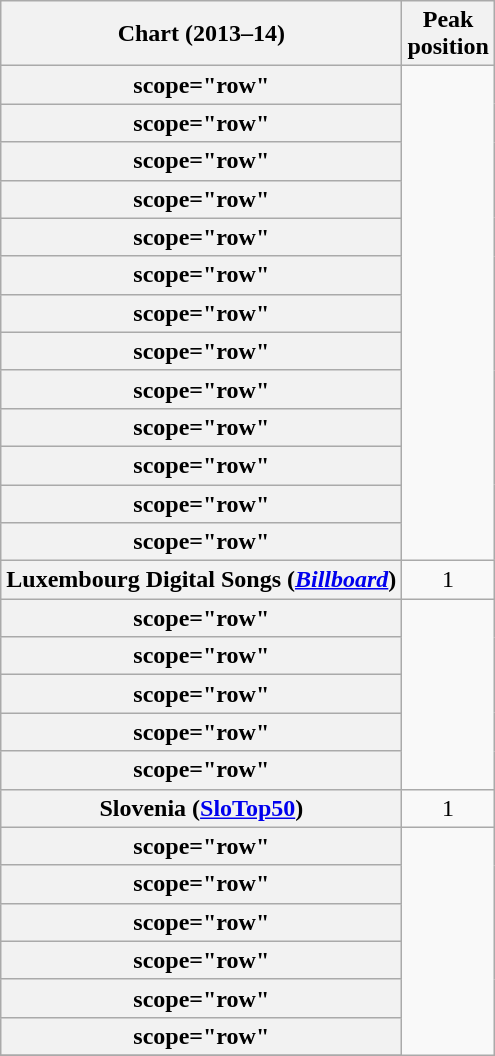<table class="wikitable sortable plainrowheaders" style="text-align:center;">
<tr>
<th scope="col">Chart (2013–14)</th>
<th scope="col">Peak<br>position</th>
</tr>
<tr>
<th>scope="row" </th>
</tr>
<tr>
<th>scope="row" </th>
</tr>
<tr>
<th>scope="row" </th>
</tr>
<tr>
<th>scope="row" </th>
</tr>
<tr>
<th>scope="row" </th>
</tr>
<tr>
<th>scope="row" </th>
</tr>
<tr>
<th>scope="row" </th>
</tr>
<tr>
<th>scope="row" </th>
</tr>
<tr>
<th>scope="row" </th>
</tr>
<tr>
<th>scope="row" </th>
</tr>
<tr>
<th>scope="row" </th>
</tr>
<tr>
<th>scope="row" </th>
</tr>
<tr>
<th>scope="row" </th>
</tr>
<tr>
<th scope="row">Luxembourg Digital Songs (<em><a href='#'>Billboard</a></em>)</th>
<td style="text-align:center;">1</td>
</tr>
<tr>
<th>scope="row" </th>
</tr>
<tr>
<th>scope="row" </th>
</tr>
<tr>
<th>scope="row" </th>
</tr>
<tr>
<th>scope="row" </th>
</tr>
<tr>
<th>scope="row" </th>
</tr>
<tr>
<th scope="row">Slovenia (<a href='#'>SloTop50</a>)</th>
<td align=center>1</td>
</tr>
<tr>
<th>scope="row" </th>
</tr>
<tr>
<th>scope="row" </th>
</tr>
<tr>
<th>scope="row" </th>
</tr>
<tr>
<th>scope="row" </th>
</tr>
<tr>
<th>scope="row" </th>
</tr>
<tr>
<th>scope="row" </th>
</tr>
<tr>
</tr>
</table>
